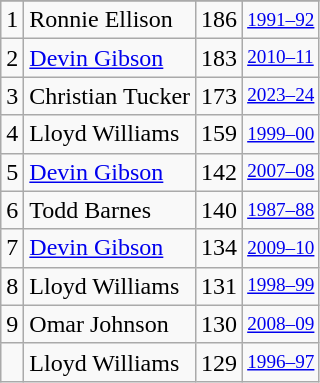<table class="wikitable">
<tr>
</tr>
<tr>
<td>1</td>
<td>Ronnie Ellison</td>
<td>186</td>
<td style="font-size:80%;"><a href='#'>1991–92</a></td>
</tr>
<tr>
<td>2</td>
<td><a href='#'>Devin Gibson</a></td>
<td>183</td>
<td style="font-size:80%;"><a href='#'>2010–11</a></td>
</tr>
<tr>
<td>3</td>
<td>Christian Tucker</td>
<td>173</td>
<td style="font-size:80%;"><a href='#'>2023–24</a></td>
</tr>
<tr>
<td>4</td>
<td>Lloyd Williams</td>
<td>159</td>
<td style="font-size:80%;"><a href='#'>1999–00</a></td>
</tr>
<tr>
<td>5</td>
<td><a href='#'>Devin Gibson</a></td>
<td>142</td>
<td style="font-size:80%;"><a href='#'>2007–08</a></td>
</tr>
<tr>
<td>6</td>
<td>Todd Barnes</td>
<td>140</td>
<td style="font-size:80%;"><a href='#'>1987–88</a></td>
</tr>
<tr>
<td>7</td>
<td><a href='#'>Devin Gibson</a></td>
<td>134</td>
<td style="font-size:80%;"><a href='#'>2009–10</a></td>
</tr>
<tr>
<td>8</td>
<td>Lloyd Williams</td>
<td>131</td>
<td style="font-size:80%;"><a href='#'>1998–99</a></td>
</tr>
<tr>
<td>9</td>
<td>Omar Johnson</td>
<td>130</td>
<td style="font-size:80%;"><a href='#'>2008–09</a></td>
</tr>
<tr>
<td></td>
<td>Lloyd Williams</td>
<td>129</td>
<td style="font-size:80%;"><a href='#'>1996–97</a></td>
</tr>
</table>
